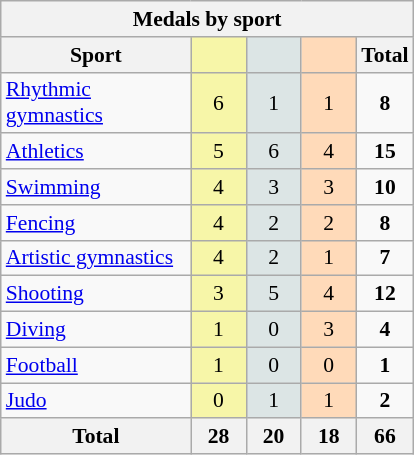<table class="wikitable" style="font-size:90%; text-align:center;">
<tr>
<th colspan=5>Medals by sport</th>
</tr>
<tr>
<th width=120>Sport</th>
<th scope="col" width=30 style="background:#F7F6A8;"></th>
<th scope="col" width=30 style="background:#DCE5E5;"></th>
<th scope="col" width=30 style="background:#FFDAB9;"></th>
<th width=30>Total</th>
</tr>
<tr>
<td align=left><a href='#'>Rhythmic gymnastics</a></td>
<td style="background:#F7F6A8;">6</td>
<td style="background:#DCE5E5;">1</td>
<td style="background:#FFDAB9;">1</td>
<td><strong>8</strong></td>
</tr>
<tr>
<td align=left><a href='#'>Athletics</a></td>
<td style="background:#F7F6A8;">5</td>
<td style="background:#DCE5E5;">6</td>
<td style="background:#FFDAB9;">4</td>
<td><strong>15</strong></td>
</tr>
<tr>
<td align=left><a href='#'>Swimming</a></td>
<td style="background:#F7F6A8;">4</td>
<td style="background:#DCE5E5;">3</td>
<td style="background:#FFDAB9;">3</td>
<td><strong>10</strong></td>
</tr>
<tr>
<td align=left><a href='#'>Fencing</a></td>
<td style="background:#F7F6A8;">4</td>
<td style="background:#DCE5E5;">2</td>
<td style="background:#FFDAB9;">2</td>
<td><strong>8</strong></td>
</tr>
<tr>
<td align=left><a href='#'>Artistic gymnastics</a></td>
<td style="background:#F7F6A8;">4</td>
<td style="background:#DCE5E5;">2</td>
<td style="background:#FFDAB9;">1</td>
<td><strong>7</strong></td>
</tr>
<tr>
<td align=left><a href='#'>Shooting</a></td>
<td style="background:#F7F6A8;">3</td>
<td style="background:#DCE5E5;">5</td>
<td style="background:#FFDAB9;">4</td>
<td><strong>12</strong></td>
</tr>
<tr>
<td align=left><a href='#'>Diving</a></td>
<td style="background:#F7F6A8;">1</td>
<td style="background:#DCE5E5;">0</td>
<td style="background:#FFDAB9;">3</td>
<td><strong>4</strong></td>
</tr>
<tr>
<td align=left><a href='#'>Football</a></td>
<td style="background:#F7F6A8;">1</td>
<td style="background:#DCE5E5;">0</td>
<td style="background:#FFDAB9;">0</td>
<td><strong>1</strong></td>
</tr>
<tr>
<td align=left><a href='#'>Judo</a></td>
<td style="background:#F7F6A8;">0</td>
<td style="background:#DCE5E5;">1</td>
<td style="background:#FFDAB9;">1</td>
<td><strong>2</strong></td>
</tr>
<tr class="sortbottom">
<th>Total</th>
<th>28</th>
<th>20</th>
<th>18</th>
<th>66</th>
</tr>
</table>
